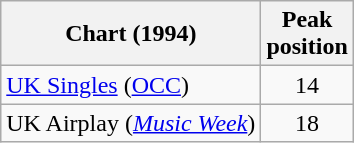<table class="wikitable sortable plainrowheaders">
<tr>
<th>Chart (1994)</th>
<th>Peak<br>position</th>
</tr>
<tr>
<td><a href='#'>UK Singles</a> (<a href='#'>OCC</a>)</td>
<td align="center">14</td>
</tr>
<tr>
<td>UK Airplay (<em><a href='#'>Music Week</a></em>)</td>
<td align="center">18</td>
</tr>
</table>
